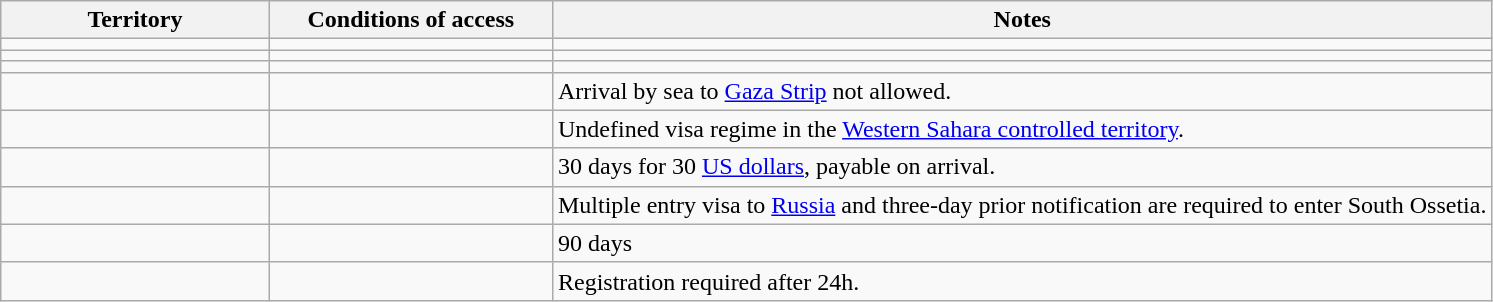<table class="wikitable" style="text-align: left; table-layout: fixed;">
<tr>
<th style="width:18%;">Territory</th>
<th style="width:19%;">Conditions of access</th>
<th>Notes</th>
</tr>
<tr>
<td></td>
<td></td>
<td></td>
</tr>
<tr>
<td></td>
<td></td>
<td></td>
</tr>
<tr>
<td></td>
<td></td>
<td></td>
</tr>
<tr>
<td></td>
<td></td>
<td>Arrival by sea to <a href='#'>Gaza Strip</a> not allowed.</td>
</tr>
<tr>
<td></td>
<td></td>
<td>Undefined visa regime in the <a href='#'>Western Sahara controlled territory</a>.</td>
</tr>
<tr>
<td></td>
<td></td>
<td>30 days for 30 <a href='#'>US dollars</a>, payable on arrival.</td>
</tr>
<tr>
<td></td>
<td></td>
<td>Multiple entry visa to <a href='#'>Russia</a> and three-day prior notification are required to enter South Ossetia.</td>
</tr>
<tr>
<td></td>
<td></td>
<td>90 days</td>
</tr>
<tr>
<td></td>
<td></td>
<td>Registration required after 24h.</td>
</tr>
</table>
